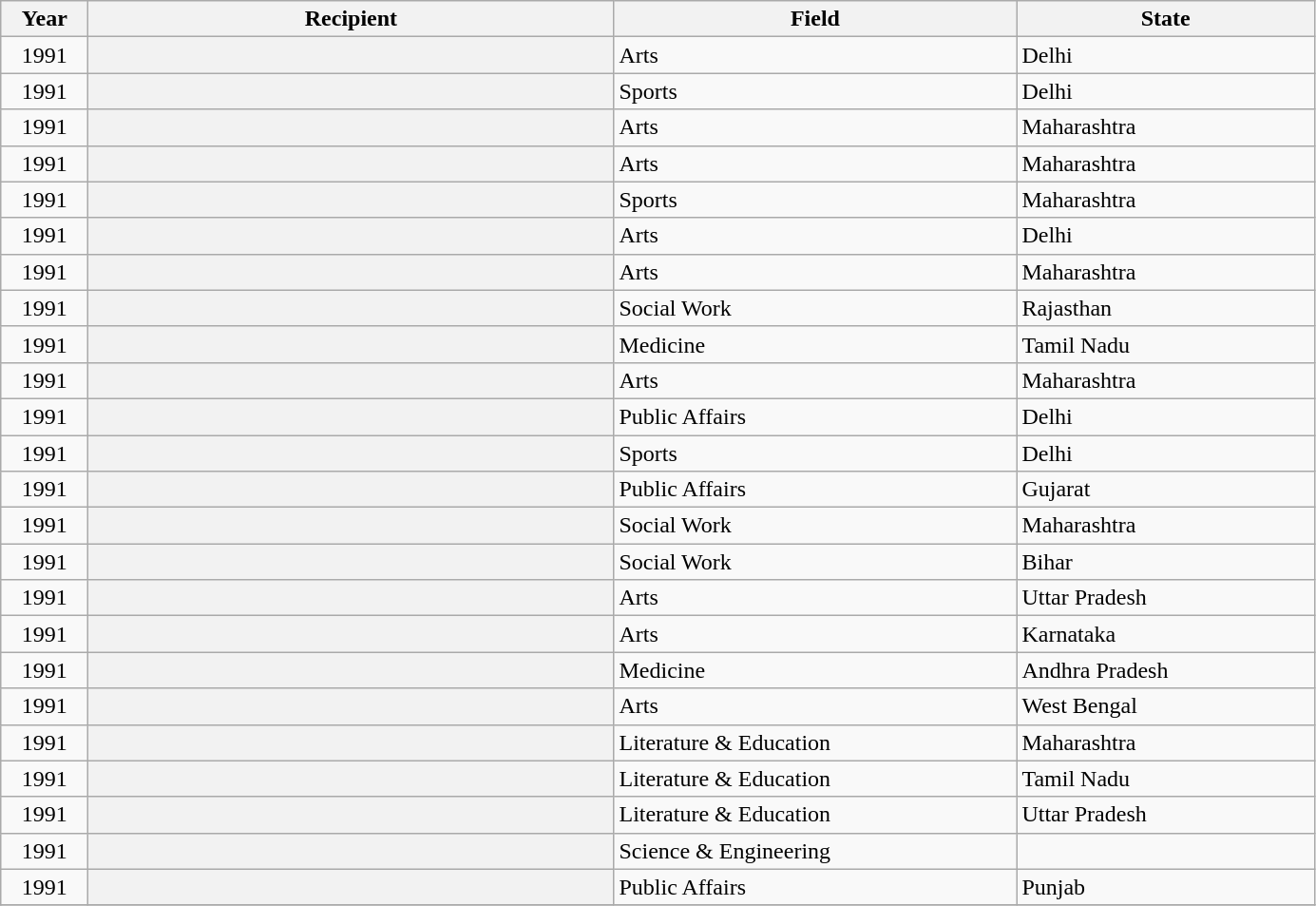<table class="wikitable plainrowheaders sortable" style="width:73%">
<tr>
<th scope="col" style="width:5%">Year</th>
<th scope="col" style="width:30%">Recipient</th>
<th scope="col" style="width:23%">Field</th>
<th scope="col" style="width:17%">State</th>
</tr>
<tr>
<td style="text-align:center;">1991</td>
<th scope="row"></th>
<td>Arts</td>
<td>Delhi</td>
</tr>
<tr>
<td style="text-align:center;">1991</td>
<th scope="row"></th>
<td>Sports</td>
<td>Delhi</td>
</tr>
<tr>
<td style="text-align:center;">1991</td>
<th scope="row"></th>
<td>Arts</td>
<td>Maharashtra</td>
</tr>
<tr>
<td style="text-align:center;">1991</td>
<th scope="row"></th>
<td>Arts</td>
<td>Maharashtra</td>
</tr>
<tr>
<td style="text-align:center;">1991</td>
<th scope="row"></th>
<td>Sports</td>
<td>Maharashtra</td>
</tr>
<tr>
<td style="text-align:center;">1991</td>
<th scope="row"></th>
<td>Arts</td>
<td>Delhi</td>
</tr>
<tr>
<td style="text-align:center;">1991</td>
<th scope="row"></th>
<td>Arts</td>
<td>Maharashtra</td>
</tr>
<tr>
<td style="text-align:center;">1991</td>
<th scope="row"></th>
<td>Social Work</td>
<td>Rajasthan</td>
</tr>
<tr>
<td style="text-align:center;">1991</td>
<th scope="row"></th>
<td>Medicine</td>
<td>Tamil Nadu</td>
</tr>
<tr>
<td style="text-align:center;">1991</td>
<th scope="row"></th>
<td>Arts</td>
<td>Maharashtra</td>
</tr>
<tr>
<td style="text-align:center;">1991</td>
<th scope="row"></th>
<td>Public Affairs</td>
<td>Delhi</td>
</tr>
<tr>
<td style="text-align:center;">1991</td>
<th scope="row"></th>
<td>Sports</td>
<td>Delhi</td>
</tr>
<tr>
<td style="text-align:center;">1991</td>
<th scope="row"></th>
<td>Public Affairs</td>
<td>Gujarat</td>
</tr>
<tr>
<td style="text-align:center;">1991</td>
<th scope="row"></th>
<td>Social Work</td>
<td>Maharashtra</td>
</tr>
<tr>
<td style="text-align:center;">1991</td>
<th scope="row"></th>
<td>Social Work</td>
<td>Bihar</td>
</tr>
<tr>
<td style="text-align:center;">1991</td>
<th scope="row"></th>
<td>Arts</td>
<td>Uttar Pradesh</td>
</tr>
<tr>
<td style="text-align:center;">1991</td>
<th scope="row"></th>
<td>Arts</td>
<td>Karnataka</td>
</tr>
<tr>
<td style="text-align:center;">1991</td>
<th scope="row"></th>
<td>Medicine</td>
<td>Andhra Pradesh</td>
</tr>
<tr>
<td style="text-align:center;">1991</td>
<th scope="row"></th>
<td>Arts</td>
<td>West Bengal</td>
</tr>
<tr>
<td style="text-align:center;">1991</td>
<th scope="row"></th>
<td>Literature & Education</td>
<td>Maharashtra</td>
</tr>
<tr>
<td style="text-align:center;">1991</td>
<th scope="row"></th>
<td>Literature & Education</td>
<td>Tamil Nadu</td>
</tr>
<tr>
<td style="text-align:center;">1991</td>
<th scope="row"></th>
<td>Literature & Education</td>
<td>Uttar Pradesh</td>
</tr>
<tr>
<td style="text-align:center;">1991</td>
<th scope="row"></th>
<td>Science & Engineering</td>
<td></td>
</tr>
<tr>
<td style="text-align:center;">1991</td>
<th scope="row"></th>
<td>Public Affairs</td>
<td>Punjab</td>
</tr>
<tr>
</tr>
</table>
